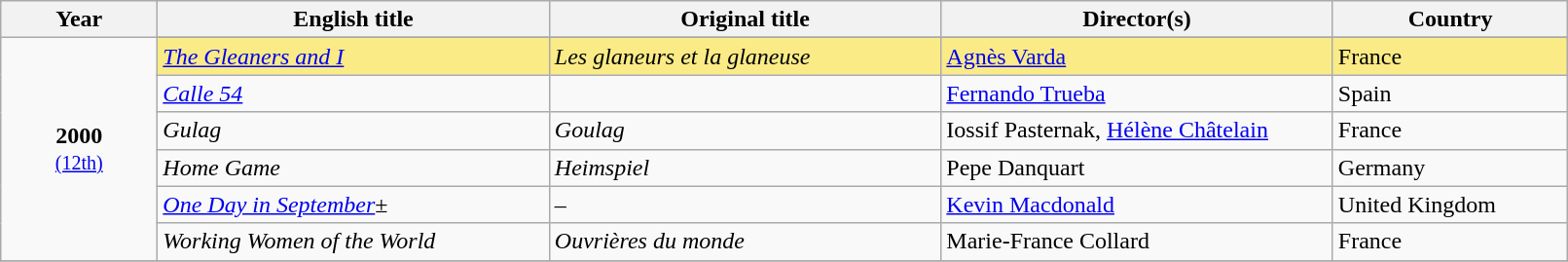<table class="wikitable" width="85%" cellpadding="5">
<tr>
<th width="5">Year</th>
<th width="25%">English title</th>
<th width="25%">Original title</th>
<th width="25%">Director(s)</th>
<th width="15%">Country</th>
</tr>
<tr>
<td rowspan="7" align="center"><strong>2000</strong><br><small><a href='#'>(12th)</a></small></td>
</tr>
<tr style="background:#FAEB86">
<td><em><a href='#'>The Gleaners and I</a></em></td>
<td><em>Les glaneurs et la glaneuse</em></td>
<td><a href='#'>Agnès Varda</a></td>
<td>France</td>
</tr>
<tr>
<td><em><a href='#'>Calle 54</a></em></td>
<td></td>
<td><a href='#'>Fernando Trueba</a></td>
<td>Spain</td>
</tr>
<tr>
<td><em>Gulag</em></td>
<td><em>Goulag</em></td>
<td>Iossif Pasternak, <a href='#'>Hélène Châtelain</a></td>
<td>France</td>
</tr>
<tr>
<td><em>Home Game</em></td>
<td><em>Heimspiel</em></td>
<td>Pepe Danquart</td>
<td>Germany</td>
</tr>
<tr>
<td><em><a href='#'>One Day in September</a></em>±</td>
<td>–</td>
<td><a href='#'>Kevin Macdonald</a></td>
<td>United Kingdom</td>
</tr>
<tr>
<td><em>Working Women of the World</em></td>
<td><em>Ouvrières du monde</em></td>
<td>Marie-France Collard</td>
<td>France</td>
</tr>
<tr>
</tr>
</table>
